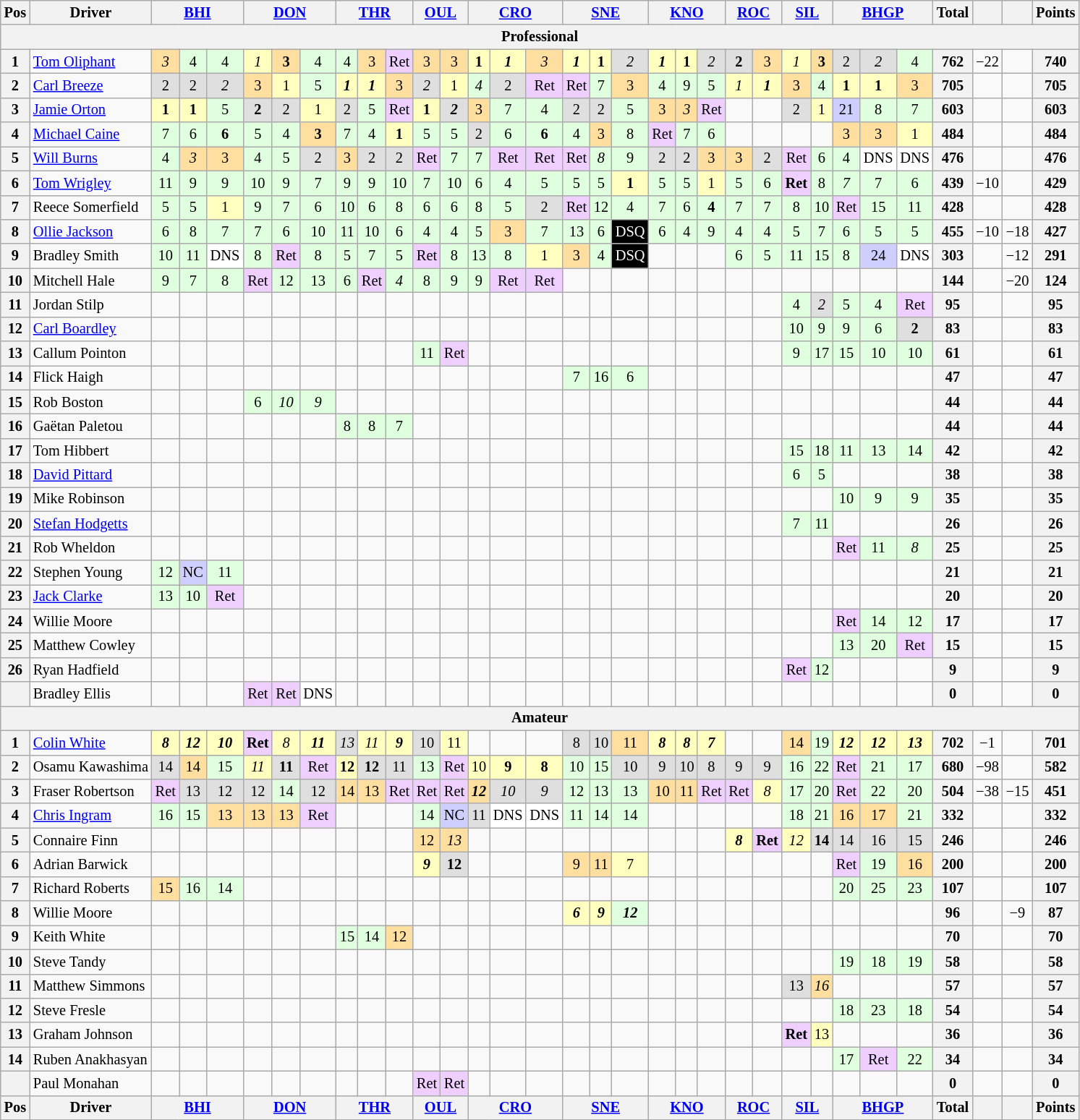<table class="wikitable" style="font-size: 85%; text-align: center;">
<tr valign="top">
<th valign="middle">Pos</th>
<th valign="middle">Driver</th>
<th colspan="3"><a href='#'>BHI</a></th>
<th colspan="3"><a href='#'>DON</a></th>
<th colspan="3"><a href='#'>THR</a></th>
<th colspan="2"><a href='#'>OUL</a></th>
<th colspan="3"><a href='#'>CRO</a></th>
<th colspan="3"><a href='#'>SNE</a></th>
<th colspan="3"><a href='#'>KNO</a></th>
<th colspan="2"><a href='#'>ROC</a></th>
<th colspan="2"><a href='#'>SIL</a></th>
<th colspan="3"><a href='#'>BHGP</a></th>
<th valign="middle">Total</th>
<th valign="middle"></th>
<th valign="middle"></th>
<th valign="middle">Points</th>
</tr>
<tr>
<th colspan=33 valign="middle">Professional</th>
</tr>
<tr>
<th>1</th>
<td align=left> <a href='#'>Tom Oliphant</a></td>
<td style="background:#FFDF9F;"><em>3</em></td>
<td style="background:#DFFFDF;">4</td>
<td style="background:#DFFFDF;">4</td>
<td style="background:#FFFFBF;"><em>1</em></td>
<td style="background:#FFDF9F;"><strong>3</strong></td>
<td style="background:#DFFFDF;">4</td>
<td style="background:#DFFFDF;">4</td>
<td style="background:#FFDF9F;">3</td>
<td style="background:#EFCFFF;">Ret</td>
<td style="background:#FFDF9F;">3</td>
<td style="background:#FFDF9F;">3</td>
<td style="background:#FFFFBF;"><strong>1</strong></td>
<td style="background:#FFFFBF;"><strong><em>1</em></strong></td>
<td style="background:#FFDF9F;"><em>3</em></td>
<td style="background:#FFFFBF;"><strong><em>1</em></strong></td>
<td style="background:#FFFFBF;"><strong>1</strong></td>
<td style="background:#DFDFDF;"><em>2</em></td>
<td style="background:#FFFFBF;"><strong><em>1</em></strong></td>
<td style="background:#FFFFBF;"><strong>1</strong></td>
<td style="background:#DFDFDF;"><em>2</em></td>
<td style="background:#DFDFDF;"><strong>2</strong></td>
<td style="background:#FFDF9F;">3</td>
<td style="background:#FFFFBF;"><em>1</em></td>
<td style="background:#FFDF9F;"><strong>3</strong></td>
<td style="background:#DFDFDF;">2</td>
<td style="background:#DFDFDF;"><em>2</em></td>
<td style="background:#DFFFDF;">4</td>
<th>762</th>
<td>−22</td>
<td></td>
<th>740</th>
</tr>
<tr>
<th>2</th>
<td align=left> <a href='#'>Carl Breeze</a></td>
<td style="background:#DFDFDF;">2</td>
<td style="background:#DFDFDF;">2</td>
<td style="background:#DFDFDF;"><em>2</em></td>
<td style="background:#FFDF9F;">3</td>
<td style="background:#FFFFBF;">1</td>
<td style="background:#DFFFDF;">5</td>
<td style="background:#FFFFBF;"><strong><em>1</em></strong></td>
<td style="background:#FFFFBF;"><strong><em>1</em></strong></td>
<td style="background:#FFDF9F;">3</td>
<td style="background:#DFDFDF;"><em>2</em></td>
<td style="background:#FFFFBF;">1</td>
<td style="background:#DFFFDF;"><em>4</em></td>
<td style="background:#DFDFDF;">2</td>
<td style="background:#EFCFFF;">Ret</td>
<td style="background:#EFCFFF;">Ret</td>
<td style="background:#DFFFDF;">7</td>
<td style="background:#FFDF9F;">3</td>
<td style="background:#DFFFDF;">4</td>
<td style="background:#DFFFDF;">9</td>
<td style="background:#DFFFDF;">5</td>
<td style="background:#FFFFBF;"><em>1</em></td>
<td style="background:#FFFFBF;"><strong><em>1</em></strong></td>
<td style="background:#FFDF9F;">3</td>
<td style="background:#DFFFDF;">4</td>
<td style="background:#FFFFBF;"><strong>1</strong></td>
<td style="background:#FFFFBF;"><strong>1</strong></td>
<td style="background:#FFDF9F;">3</td>
<th>705</th>
<td></td>
<td></td>
<th>705</th>
</tr>
<tr>
<th>3</th>
<td align=left> <a href='#'>Jamie Orton</a></td>
<td style="background:#FFFFBF;"><strong>1</strong></td>
<td style="background:#FFFFBF;"><strong>1</strong></td>
<td style="background:#DFFFDF;">5</td>
<td style="background:#DFDFDF;"><strong>2</strong></td>
<td style="background:#DFDFDF;">2</td>
<td style="background:#FFFFBF;">1</td>
<td style="background:#DFDFDF;">2</td>
<td style="background:#DFFFDF;">5</td>
<td style="background:#EFCFFF;">Ret</td>
<td style="background:#FFFFBF;"><strong>1</strong></td>
<td style="background:#DFDFDF;"><strong><em>2</em></strong></td>
<td style="background:#FFDF9F;">3</td>
<td style="background:#DFFFDF;">7</td>
<td style="background:#DFFFDF;">4</td>
<td style="background:#DFDFDF;">2</td>
<td style="background:#DFDFDF;">2</td>
<td style="background:#DFFFDF;">5</td>
<td style="background:#FFDF9F;">3</td>
<td style="background:#FFDF9F;"><em>3</em></td>
<td style="background:#EFCFFF;">Ret</td>
<td></td>
<td></td>
<td style="background:#DFDFDF;">2</td>
<td style="background:#FFFFBF;">1</td>
<td style="background:#CFCFFF;">21</td>
<td style="background:#DFFFDF;">8</td>
<td style="background:#DFFFDF;">7</td>
<th>603</th>
<td></td>
<td></td>
<th>603</th>
</tr>
<tr>
<th>4</th>
<td align=left> <a href='#'>Michael Caine</a></td>
<td style="background:#DFFFDF;">7</td>
<td style="background:#DFFFDF;">6</td>
<td style="background:#DFFFDF;"><strong>6</strong></td>
<td style="background:#DFFFDF;">5</td>
<td style="background:#DFFFDF;">4</td>
<td style="background:#FFDF9F;"><strong>3</strong></td>
<td style="background:#DFFFDF;">7</td>
<td style="background:#DFFFDF;">4</td>
<td style="background:#FFFFBF;"><strong>1</strong></td>
<td style="background:#DFFFDF;">5</td>
<td style="background:#DFFFDF;">5</td>
<td style="background:#DFDFDF;">2</td>
<td style="background:#DFFFDF;">6</td>
<td style="background:#DFFFDF;"><strong>6</strong></td>
<td style="background:#DFFFDF;">4</td>
<td style="background:#FFDF9F;">3</td>
<td style="background:#DFFFDF;">8</td>
<td style="background:#EFCFFF;">Ret</td>
<td style="background:#DFFFDF;">7</td>
<td style="background:#DFFFDF;">6</td>
<td></td>
<td></td>
<td></td>
<td></td>
<td style="background:#FFDF9F;">3</td>
<td style="background:#FFDF9F;">3</td>
<td style="background:#FFFFBF;">1</td>
<th>484</th>
<td></td>
<td></td>
<th>484</th>
</tr>
<tr>
<th>5</th>
<td align=left> <a href='#'>Will Burns</a></td>
<td style="background:#DFFFDF;">4</td>
<td style="background:#FFDF9F;"><em>3</em></td>
<td style="background:#FFDF9F;">3</td>
<td style="background:#DFFFDF;">4</td>
<td style="background:#DFFFDF;">5</td>
<td style="background:#DFDFDF;">2</td>
<td style="background:#FFDF9F;">3</td>
<td style="background:#DFDFDF;">2</td>
<td style="background:#DFDFDF;">2</td>
<td style="background:#EFCFFF;">Ret</td>
<td style="background:#DFFFDF;">7</td>
<td style="background:#DFFFDF;">7</td>
<td style="background:#EFCFFF;">Ret</td>
<td style="background:#EFCFFF;">Ret</td>
<td style="background:#EFCFFF;">Ret</td>
<td style="background:#DFFFDF;"><em>8</em></td>
<td style="background:#DFFFDF;">9</td>
<td style="background:#DFDFDF;">2</td>
<td style="background:#DFDFDF;">2</td>
<td style="background:#FFDF9F;">3</td>
<td style="background:#FFDF9F;">3</td>
<td style="background:#DFDFDF;">2</td>
<td style="background:#EFCFFF;">Ret</td>
<td style="background:#DFFFDF;">6</td>
<td style="background:#DFFFDF;">4</td>
<td style="background:#FFFFFF;">DNS</td>
<td style="background:#FFFFFF;">DNS</td>
<th>476</th>
<td></td>
<td></td>
<th>476</th>
</tr>
<tr>
<th>6</th>
<td align=left> <a href='#'>Tom Wrigley</a></td>
<td style="background:#DFFFDF;">11</td>
<td style="background:#DFFFDF;">9</td>
<td style="background:#DFFFDF;">9</td>
<td style="background:#DFFFDF;">10</td>
<td style="background:#DFFFDF;">9</td>
<td style="background:#DFFFDF;">7</td>
<td style="background:#DFFFDF;">9</td>
<td style="background:#DFFFDF;">9</td>
<td style="background:#DFFFDF;">10</td>
<td style="background:#DFFFDF;">7</td>
<td style="background:#DFFFDF;">10</td>
<td style="background:#DFFFDF;">6</td>
<td style="background:#DFFFDF;">4</td>
<td style="background:#DFFFDF;">5</td>
<td style="background:#DFFFDF;">5</td>
<td style="background:#DFFFDF;">5</td>
<td style="background:#FFFFBF;"><strong>1</strong></td>
<td style="background:#DFFFDF;">5</td>
<td style="background:#DFFFDF;">5</td>
<td style="background:#FFFFBF;">1</td>
<td style="background:#DFFFDF;">5</td>
<td style="background:#DFFFDF;">6</td>
<td style="background:#EFCFFF;"><strong>Ret</strong></td>
<td style="background:#DFFFDF;">8</td>
<td style="background:#DFFFDF;"><em>7</em></td>
<td style="background:#DFFFDF;">7</td>
<td style="background:#DFFFDF;">6</td>
<th>439</th>
<td>−10</td>
<td></td>
<th>429</th>
</tr>
<tr>
<th>7</th>
<td align=left> Reece Somerfield</td>
<td style="background:#DFFFDF;">5</td>
<td style="background:#DFFFDF;">5</td>
<td style="background:#FFFFBF;">1</td>
<td style="background:#DFFFDF;">9</td>
<td style="background:#DFFFDF;">7</td>
<td style="background:#DFFFDF;">6</td>
<td style="background:#DFFFDF;">10</td>
<td style="background:#DFFFDF;">6</td>
<td style="background:#DFFFDF;">8</td>
<td style="background:#DFFFDF;">6</td>
<td style="background:#DFFFDF;">6</td>
<td style="background:#DFFFDF;">8</td>
<td style="background:#DFFFDF;">5</td>
<td style="background:#DFDFDF;">2</td>
<td style="background:#EFCFFF;">Ret</td>
<td style="background:#DFFFDF;">12</td>
<td style="background:#DFFFDF;">4</td>
<td style="background:#DFFFDF;">7</td>
<td style="background:#DFFFDF;">6</td>
<td style="background:#DFFFDF;"><strong>4</strong></td>
<td style="background:#DFFFDF;">7</td>
<td style="background:#DFFFDF;">7</td>
<td style="background:#DFFFDF;">8</td>
<td style="background:#DFFFDF;">10</td>
<td style="background:#EFCFFF;">Ret</td>
<td style="background:#DFFFDF;">15</td>
<td style="background:#DFFFDF;">11</td>
<th>428</th>
<td></td>
<td></td>
<th>428</th>
</tr>
<tr>
<th>8</th>
<td align=left> <a href='#'>Ollie Jackson</a></td>
<td style="background:#DFFFDF;">6</td>
<td style="background:#DFFFDF;">8</td>
<td style="background:#DFFFDF;">7</td>
<td style="background:#DFFFDF;">7</td>
<td style="background:#DFFFDF;">6</td>
<td style="background:#DFFFDF;">10</td>
<td style="background:#DFFFDF;">11</td>
<td style="background:#DFFFDF;">10</td>
<td style="background:#DFFFDF;">6</td>
<td style="background:#DFFFDF;">4</td>
<td style="background:#DFFFDF;">4</td>
<td style="background:#DFFFDF;">5</td>
<td style="background:#FFDF9F;">3</td>
<td style="background:#DFFFDF;">7</td>
<td style="background:#DFFFDF;">13</td>
<td style="background:#DFFFDF;">6</td>
<td style="background-color:black;color:white">DSQ</td>
<td style="background:#DFFFDF;">6</td>
<td style="background:#DFFFDF;">4</td>
<td style="background:#DFFFDF;">9</td>
<td style="background:#DFFFDF;">4</td>
<td style="background:#DFFFDF;">4</td>
<td style="background:#DFFFDF;">5</td>
<td style="background:#DFFFDF;">7</td>
<td style="background:#DFFFDF;">6</td>
<td style="background:#DFFFDF;">5</td>
<td style="background:#DFFFDF;">5</td>
<th>455</th>
<td>−10</td>
<td>−18</td>
<th>427</th>
</tr>
<tr>
<th>9</th>
<td align=left> Bradley Smith</td>
<td style="background:#DFFFDF;">10</td>
<td style="background:#DFFFDF;">11</td>
<td style="background:#FFFFFF;">DNS</td>
<td style="background:#DFFFDF;">8</td>
<td style="background:#EFCFFF;">Ret</td>
<td style="background:#DFFFDF;">8</td>
<td style="background:#DFFFDF;">5</td>
<td style="background:#DFFFDF;">7</td>
<td style="background:#DFFFDF;">5</td>
<td style="background:#EFCFFF;">Ret</td>
<td style="background:#DFFFDF;">8</td>
<td style="background:#DFFFDF;">13</td>
<td style="background:#DFFFDF;">8</td>
<td style="background:#FFFFBF;">1</td>
<td style="background:#FFDF9F;">3</td>
<td style="background:#DFFFDF;">4</td>
<td style="background-color:black;color:white">DSQ</td>
<td></td>
<td></td>
<td></td>
<td style="background:#DFFFDF;">6</td>
<td style="background:#DFFFDF;">5</td>
<td style="background:#DFFFDF;">11</td>
<td style="background:#DFFFDF;">15</td>
<td style="background:#DFFFDF;">8</td>
<td style="background:#CFCFFF;">24</td>
<td style="background:#FFFFFF;">DNS</td>
<th>303</th>
<td></td>
<td>−12</td>
<th>291</th>
</tr>
<tr>
<th>10</th>
<td align=left> Mitchell Hale</td>
<td style="background:#DFFFDF;">9</td>
<td style="background:#DFFFDF;">7</td>
<td style="background:#DFFFDF;">8</td>
<td style="background:#EFCFFF;">Ret</td>
<td style="background:#DFFFDF;">12</td>
<td style="background:#DFFFDF;">13</td>
<td style="background:#DFFFDF;">6</td>
<td style="background:#EFCFFF;">Ret</td>
<td style="background:#DFFFDF;"><em>4</em></td>
<td style="background:#DFFFDF;">8</td>
<td style="background:#DFFFDF;">9</td>
<td style="background:#DFFFDF;">9</td>
<td style="background:#EFCFFF;">Ret</td>
<td style="background:#EFCFFF;">Ret</td>
<td></td>
<td></td>
<td></td>
<td></td>
<td></td>
<td></td>
<td></td>
<td></td>
<td></td>
<td></td>
<td></td>
<td></td>
<td></td>
<th>144</th>
<td></td>
<td>−20</td>
<th>124</th>
</tr>
<tr>
<th>11</th>
<td align=left> Jordan Stilp</td>
<td></td>
<td></td>
<td></td>
<td></td>
<td></td>
<td></td>
<td></td>
<td></td>
<td></td>
<td></td>
<td></td>
<td></td>
<td></td>
<td></td>
<td></td>
<td></td>
<td></td>
<td></td>
<td></td>
<td></td>
<td></td>
<td></td>
<td style="background:#DFFFDF;">4</td>
<td style="background:#DFDFDF;"><em>2</em></td>
<td style="background:#DFFFDF;">5</td>
<td style="background:#DFFFDF;">4</td>
<td style="background:#EFCFFF;">Ret</td>
<th>95</th>
<td></td>
<td></td>
<th>95</th>
</tr>
<tr>
<th>12</th>
<td align=left> <a href='#'>Carl Boardley</a></td>
<td></td>
<td></td>
<td></td>
<td></td>
<td></td>
<td></td>
<td></td>
<td></td>
<td></td>
<td></td>
<td></td>
<td></td>
<td></td>
<td></td>
<td></td>
<td></td>
<td></td>
<td></td>
<td></td>
<td></td>
<td></td>
<td></td>
<td style="background:#DFFFDF;">10</td>
<td style="background:#DFFFDF;">9</td>
<td style="background:#DFFFDF;">9</td>
<td style="background:#DFFFDF;">6</td>
<td style="background:#DFDFDF;"><strong>2</strong></td>
<th>83</th>
<td></td>
<td></td>
<th>83</th>
</tr>
<tr>
<th>13</th>
<td align=left> Callum Pointon</td>
<td></td>
<td></td>
<td></td>
<td></td>
<td></td>
<td></td>
<td></td>
<td></td>
<td></td>
<td style="background:#DFFFDF;">11</td>
<td style="background:#EFCFFF;">Ret</td>
<td></td>
<td></td>
<td></td>
<td></td>
<td></td>
<td></td>
<td></td>
<td></td>
<td></td>
<td></td>
<td></td>
<td style="background:#DFFFDF;">9</td>
<td style="background:#DFFFDF;">17</td>
<td style="background:#DFFFDF;">15</td>
<td style="background:#DFFFDF;">10</td>
<td style="background:#DFFFDF;">10</td>
<th>61</th>
<td></td>
<td></td>
<th>61</th>
</tr>
<tr>
<th>14</th>
<td align=left> Flick Haigh</td>
<td></td>
<td></td>
<td></td>
<td></td>
<td></td>
<td></td>
<td></td>
<td></td>
<td></td>
<td></td>
<td></td>
<td></td>
<td></td>
<td></td>
<td style="background:#DFFFDF;">7</td>
<td style="background:#DFFFDF;">16</td>
<td style="background:#DFFFDF;">6</td>
<td></td>
<td></td>
<td></td>
<td></td>
<td></td>
<td></td>
<td></td>
<td></td>
<td></td>
<td></td>
<th>47</th>
<td></td>
<td></td>
<th>47</th>
</tr>
<tr>
<th>15</th>
<td align=left> Rob Boston</td>
<td></td>
<td></td>
<td></td>
<td style="background:#DFFFDF;">6</td>
<td style="background:#DFFFDF;"><em>10</em></td>
<td style="background:#DFFFDF;"><em>9</em></td>
<td></td>
<td></td>
<td></td>
<td></td>
<td></td>
<td></td>
<td></td>
<td></td>
<td></td>
<td></td>
<td></td>
<td></td>
<td></td>
<td></td>
<td></td>
<td></td>
<td></td>
<td></td>
<td></td>
<td></td>
<td></td>
<th>44</th>
<td></td>
<td></td>
<th>44</th>
</tr>
<tr>
<th>16</th>
<td align=left> Gaëtan Paletou</td>
<td></td>
<td></td>
<td></td>
<td></td>
<td></td>
<td></td>
<td style="background:#DFFFDF;">8</td>
<td style="background:#DFFFDF;">8</td>
<td style="background:#DFFFDF;">7</td>
<td></td>
<td></td>
<td></td>
<td></td>
<td></td>
<td></td>
<td></td>
<td></td>
<td></td>
<td></td>
<td></td>
<td></td>
<td></td>
<td></td>
<td></td>
<td></td>
<td></td>
<td></td>
<th>44</th>
<td></td>
<td></td>
<th>44</th>
</tr>
<tr>
<th>17</th>
<td align=left> Tom Hibbert</td>
<td></td>
<td></td>
<td></td>
<td></td>
<td></td>
<td></td>
<td></td>
<td></td>
<td></td>
<td></td>
<td></td>
<td></td>
<td></td>
<td></td>
<td></td>
<td></td>
<td></td>
<td></td>
<td></td>
<td></td>
<td></td>
<td></td>
<td style="background:#DFFFDF;">15</td>
<td style="background:#DFFFDF;">18</td>
<td style="background:#DFFFDF;">11</td>
<td style="background:#DFFFDF;">13</td>
<td style="background:#DFFFDF;">14</td>
<th>42</th>
<td></td>
<td></td>
<th>42</th>
</tr>
<tr>
<th>18</th>
<td align=left> <a href='#'>David Pittard</a></td>
<td></td>
<td></td>
<td></td>
<td></td>
<td></td>
<td></td>
<td></td>
<td></td>
<td></td>
<td></td>
<td></td>
<td></td>
<td></td>
<td></td>
<td></td>
<td></td>
<td></td>
<td></td>
<td></td>
<td></td>
<td></td>
<td></td>
<td style="background:#DFFFDF;">6</td>
<td style="background:#DFFFDF;">5</td>
<td></td>
<td></td>
<td></td>
<th>38</th>
<td></td>
<td></td>
<th>38</th>
</tr>
<tr>
<th>19</th>
<td align=left> Mike Robinson</td>
<td></td>
<td></td>
<td></td>
<td></td>
<td></td>
<td></td>
<td></td>
<td></td>
<td></td>
<td></td>
<td></td>
<td></td>
<td></td>
<td></td>
<td></td>
<td></td>
<td></td>
<td></td>
<td></td>
<td></td>
<td></td>
<td></td>
<td></td>
<td></td>
<td style="background:#DFFFDF;">10</td>
<td style="background:#DFFFDF;">9</td>
<td style="background:#DFFFDF;">9</td>
<th>35</th>
<td></td>
<td></td>
<th>35</th>
</tr>
<tr>
<th>20</th>
<td align=left> <a href='#'>Stefan Hodgetts</a></td>
<td></td>
<td></td>
<td></td>
<td></td>
<td></td>
<td></td>
<td></td>
<td></td>
<td></td>
<td></td>
<td></td>
<td></td>
<td></td>
<td></td>
<td></td>
<td></td>
<td></td>
<td></td>
<td></td>
<td></td>
<td></td>
<td></td>
<td style="background:#DFFFDF;">7</td>
<td style="background:#DFFFDF;">11</td>
<td></td>
<td></td>
<td></td>
<th>26</th>
<td></td>
<td></td>
<th>26</th>
</tr>
<tr>
<th>21</th>
<td align=left> Rob Wheldon</td>
<td></td>
<td></td>
<td></td>
<td></td>
<td></td>
<td></td>
<td></td>
<td></td>
<td></td>
<td></td>
<td></td>
<td></td>
<td></td>
<td></td>
<td></td>
<td></td>
<td></td>
<td></td>
<td></td>
<td></td>
<td></td>
<td></td>
<td></td>
<td></td>
<td style="background:#EFCFFF;">Ret</td>
<td style="background:#DFFFDF;">11</td>
<td style="background:#DFFFDF;"><em>8</em></td>
<th>25</th>
<td></td>
<td></td>
<th>25</th>
</tr>
<tr>
<th>22</th>
<td align=left> Stephen Young</td>
<td style="background:#DFFFDF;">12</td>
<td style="background:#CFCFFF;">NC</td>
<td style="background:#DFFFDF;">11</td>
<td></td>
<td></td>
<td></td>
<td></td>
<td></td>
<td></td>
<td></td>
<td></td>
<td></td>
<td></td>
<td></td>
<td></td>
<td></td>
<td></td>
<td></td>
<td></td>
<td></td>
<td></td>
<td></td>
<td></td>
<td></td>
<td></td>
<td></td>
<td></td>
<th>21</th>
<td></td>
<td></td>
<th>21</th>
</tr>
<tr>
<th>23</th>
<td align=left> <a href='#'>Jack Clarke</a></td>
<td style="background:#DFFFDF;">13</td>
<td style="background:#DFFFDF;">10</td>
<td style="background:#EFCFFF;">Ret</td>
<td></td>
<td></td>
<td></td>
<td></td>
<td></td>
<td></td>
<td></td>
<td></td>
<td></td>
<td></td>
<td></td>
<td></td>
<td></td>
<td></td>
<td></td>
<td></td>
<td></td>
<td></td>
<td></td>
<td></td>
<td></td>
<td></td>
<td></td>
<td></td>
<th>20</th>
<td></td>
<td></td>
<th>20</th>
</tr>
<tr>
<th>24</th>
<td align=left> Willie Moore</td>
<td></td>
<td></td>
<td></td>
<td></td>
<td></td>
<td></td>
<td></td>
<td></td>
<td></td>
<td></td>
<td></td>
<td></td>
<td></td>
<td></td>
<td></td>
<td></td>
<td></td>
<td></td>
<td></td>
<td></td>
<td></td>
<td></td>
<td></td>
<td></td>
<td style="background:#EFCFFF;">Ret</td>
<td style="background:#DFFFDF;">14</td>
<td style="background:#DFFFDF;">12</td>
<th>17</th>
<td></td>
<td></td>
<th>17</th>
</tr>
<tr>
<th>25</th>
<td align=left> Matthew Cowley</td>
<td></td>
<td></td>
<td></td>
<td></td>
<td></td>
<td></td>
<td></td>
<td></td>
<td></td>
<td></td>
<td></td>
<td></td>
<td></td>
<td></td>
<td></td>
<td></td>
<td></td>
<td></td>
<td></td>
<td></td>
<td></td>
<td></td>
<td></td>
<td></td>
<td style="background:#DFFFDF;">13</td>
<td style="background:#DFFFDF;">20</td>
<td style="background:#EFCFFF;">Ret</td>
<th>15</th>
<td></td>
<td></td>
<th>15</th>
</tr>
<tr>
<th>26</th>
<td align=left> Ryan Hadfield</td>
<td></td>
<td></td>
<td></td>
<td></td>
<td></td>
<td></td>
<td></td>
<td></td>
<td></td>
<td></td>
<td></td>
<td></td>
<td></td>
<td></td>
<td></td>
<td></td>
<td></td>
<td></td>
<td></td>
<td></td>
<td></td>
<td></td>
<td style="background:#EFCFFF;">Ret</td>
<td style="background:#DFFFDF;">12</td>
<td></td>
<td></td>
<td></td>
<th>9</th>
<td></td>
<td></td>
<th>9</th>
</tr>
<tr>
<th></th>
<td align=left> Bradley Ellis</td>
<td></td>
<td></td>
<td></td>
<td style="background:#EFCFFF;">Ret</td>
<td style="background:#EFCFFF;">Ret</td>
<td style="background:#FFFFFF;">DNS</td>
<td></td>
<td></td>
<td></td>
<td></td>
<td></td>
<td></td>
<td></td>
<td></td>
<td></td>
<td></td>
<td></td>
<td></td>
<td></td>
<td></td>
<td></td>
<td></td>
<td></td>
<td></td>
<td></td>
<td></td>
<td></td>
<th>0</th>
<td></td>
<td></td>
<th>0</th>
</tr>
<tr>
<th colspan=33 valign="middle">Amateur</th>
</tr>
<tr>
<th>1</th>
<td align=left> <a href='#'>Colin White</a></td>
<td style="background:#FFFFBF;"><strong><em>8</em></strong></td>
<td style="background:#FFFFBF;"><strong><em>12</em></strong></td>
<td style="background:#FFFFBF;"><strong><em>10</em></strong></td>
<td style="background:#EFCFFF;"><strong>Ret</strong></td>
<td style="background:#FFFFBF;"><em>8</em></td>
<td style="background:#FFFFBF;"><strong><em>11</em></strong></td>
<td style="background:#DFDFDF;"><em>13</em></td>
<td style="background:#FFFFBF;"><em>11</em></td>
<td style="background:#FFFFBF;"><strong><em>9</em></strong></td>
<td style="background:#DFDFDF;">10</td>
<td style="background:#FFFFBF;">11</td>
<td></td>
<td></td>
<td></td>
<td style="background:#DFDFDF;">8</td>
<td style="background:#DFDFDF;">10</td>
<td style="background:#FFDF9F;">11</td>
<td style="background:#FFFFBF;"><strong><em>8</em></strong></td>
<td style="background:#FFFFBF;"><strong><em>8</em></strong></td>
<td style="background:#FFFFBF;"><strong><em>7</em></strong></td>
<td></td>
<td></td>
<td style="background:#FFDF9F;">14</td>
<td style="background:#DFFFDF;">19</td>
<td style="background:#FFFFBF;"><strong><em>12</em></strong></td>
<td style="background:#FFFFBF;"><strong><em>12</em></strong></td>
<td style="background:#FFFFBF;"><strong><em>13</em></strong></td>
<th>702</th>
<td>−1</td>
<td></td>
<th>701</th>
</tr>
<tr>
<th>2</th>
<td align=left> Osamu Kawashima</td>
<td style="background:#DFDFDF;">14</td>
<td style="background:#FFDF9F;">14</td>
<td style="background:#DFFFDF;">15</td>
<td style="background:#FFFFBF;"><em>11</em></td>
<td style="background:#DFDFDF;"><strong>11</strong></td>
<td style="background:#EFCFFF;">Ret</td>
<td style="background:#FFFFBF;"><strong>12</strong></td>
<td style="background:#DFDFDF;"><strong>12</strong></td>
<td style="background:#DFDFDF;">11</td>
<td style="background:#DFFFDF;">13</td>
<td style="background:#EFCFFF;">Ret</td>
<td style="background:#FFFFBF;">10</td>
<td style="background:#FFFFBF;"><strong>9</strong></td>
<td style="background:#FFFFBF;"><strong>8</strong></td>
<td style="background:#DFFFDF;">10</td>
<td style="background:#DFFFDF;">15</td>
<td style="background:#DFDFDF;">10</td>
<td style="background:#DFDFDF;">9</td>
<td style="background:#DFDFDF;">10</td>
<td style="background:#DFDFDF;">8</td>
<td style="background:#DFDFDF;">9</td>
<td style="background:#DFDFDF;">9</td>
<td style="background:#DFFFDF;">16</td>
<td style="background:#DFFFDF;">22</td>
<td style="background:#EFCFFF;">Ret</td>
<td style="background:#DFFFDF;">21</td>
<td style="background:#DFFFDF;">17</td>
<th>680</th>
<td>−98</td>
<td></td>
<th>582</th>
</tr>
<tr>
<th>3</th>
<td align=left> Fraser Robertson</td>
<td style="background:#EFCFFF;">Ret</td>
<td style="background:#DFDFDF;">13</td>
<td style="background:#DFDFDF;">12</td>
<td style="background:#DFDFDF;">12</td>
<td style="background:#DFFFDF;">14</td>
<td style="background:#DFDFDF;">12</td>
<td style="background:#FFDF9F;">14</td>
<td style="background:#FFDF9F;">13</td>
<td style="background:#EFCFFF;">Ret</td>
<td style="background:#EFCFFF;">Ret</td>
<td style="background:#EFCFFF;">Ret</td>
<td style="background:#FFDF9F;"><strong><em>12</em></strong></td>
<td style="background:#DFDFDF;"><em>10</em></td>
<td style="background:#DFDFDF;"><em>9</em></td>
<td style="background:#DFFFDF;">12</td>
<td style="background:#DFFFDF;">13</td>
<td style="background:#DFFFDF;">13</td>
<td style="background:#FFDF9F;">10</td>
<td style="background:#FFDF9F;">11</td>
<td style="background:#EFCFFF;">Ret</td>
<td style="background:#EFCFFF;">Ret</td>
<td style="background:#FFFFBF;"><em>8</em></td>
<td style="background:#DFFFDF;">17</td>
<td style="background:#DFFFDF;">20</td>
<td style="background:#EFCFFF;">Ret</td>
<td style="background:#DFFFDF;">22</td>
<td style="background:#DFFFDF;">20</td>
<th>504</th>
<td>−38</td>
<td>−15</td>
<th>451</th>
</tr>
<tr>
<th>4</th>
<td align=left> <a href='#'>Chris Ingram</a></td>
<td style="background:#DFFFDF;">16</td>
<td style="background:#DFFFDF;">15</td>
<td style="background:#FFDF9F;">13</td>
<td style="background:#FFDF9F;">13</td>
<td style="background:#FFDF9F;">13</td>
<td style="background:#EFCFFF;">Ret</td>
<td></td>
<td></td>
<td></td>
<td style="background:#DFFFDF;">14</td>
<td style="background:#CFCFFF;">NC</td>
<td style="background:#DFDFDF;">11</td>
<td style="background:#FFFFFF;">DNS</td>
<td style="background:#FFFFFF;">DNS</td>
<td style="background:#DFFFDF;">11</td>
<td style="background:#DFFFDF;">14</td>
<td style="background:#DFFFDF;">14</td>
<td></td>
<td></td>
<td></td>
<td></td>
<td></td>
<td style="background:#DFFFDF;">18</td>
<td style="background:#DFFFDF;">21</td>
<td style="background:#FFDF9F;">16</td>
<td style="background:#FFDF9F;">17</td>
<td style="background:#DFFFDF;">21</td>
<th>332</th>
<td></td>
<td></td>
<th>332</th>
</tr>
<tr>
<th>5</th>
<td align=left> Connaire Finn</td>
<td></td>
<td></td>
<td></td>
<td></td>
<td></td>
<td></td>
<td></td>
<td></td>
<td></td>
<td style="background:#FFDF9F;">12</td>
<td style="background:#FFDF9F;"><em>13</em></td>
<td></td>
<td></td>
<td></td>
<td></td>
<td></td>
<td></td>
<td></td>
<td></td>
<td></td>
<td style="background:#FFFFBF;"><strong><em>8</em></strong></td>
<td style="background:#EFCFFF;"><strong>Ret</strong></td>
<td style="background:#FFFFBF;"><em>12</em></td>
<td style="background:#DFDFDF;"><strong>14</strong></td>
<td style="background:#DFDFDF;">14</td>
<td style="background:#DFDFDF;">16</td>
<td style="background:#DFDFDF;">15</td>
<th>246</th>
<td></td>
<td></td>
<th>246</th>
</tr>
<tr>
<th>6</th>
<td align=left> Adrian Barwick</td>
<td></td>
<td></td>
<td></td>
<td></td>
<td></td>
<td></td>
<td></td>
<td></td>
<td></td>
<td style="background:#FFFFBF;"><strong><em>9</em></strong></td>
<td style="background:#DFDFDF;"><strong>12</strong></td>
<td></td>
<td></td>
<td></td>
<td style="background:#FFDF9F;">9</td>
<td style="background:#FFDF9F;">11</td>
<td style="background:#FFFFBF;">7</td>
<td></td>
<td></td>
<td></td>
<td></td>
<td></td>
<td></td>
<td></td>
<td style="background:#EFCFFF;">Ret</td>
<td style="background:#DFFFDF;">19</td>
<td style="background:#FFDF9F;">16</td>
<th>200</th>
<td></td>
<td></td>
<th>200</th>
</tr>
<tr>
<th>7</th>
<td align=left> Richard Roberts</td>
<td style="background:#FFDF9F;">15</td>
<td style="background:#DFFFDF;">16</td>
<td style="background:#DFFFDF;">14</td>
<td></td>
<td></td>
<td></td>
<td></td>
<td></td>
<td></td>
<td></td>
<td></td>
<td></td>
<td></td>
<td></td>
<td></td>
<td></td>
<td></td>
<td></td>
<td></td>
<td></td>
<td></td>
<td></td>
<td></td>
<td></td>
<td style="background:#DFFFDF;">20</td>
<td style="background:#DFFFDF;">25</td>
<td style="background:#DFFFDF;">23</td>
<th>107</th>
<td></td>
<td></td>
<th>107</th>
</tr>
<tr>
<th>8</th>
<td align=left> Willie Moore</td>
<td></td>
<td></td>
<td></td>
<td></td>
<td></td>
<td></td>
<td></td>
<td></td>
<td></td>
<td></td>
<td></td>
<td></td>
<td></td>
<td></td>
<td style="background:#FFFFBF;"><strong><em>6</em></strong></td>
<td style="background:#FFFFBF;"><strong><em>9</em></strong></td>
<td style="background:#DFFFDF;"><strong><em>12</em></strong></td>
<td></td>
<td></td>
<td></td>
<td></td>
<td></td>
<td></td>
<td></td>
<td></td>
<td></td>
<td></td>
<th>96</th>
<td></td>
<td>−9</td>
<th>87</th>
</tr>
<tr>
<th>9</th>
<td align=left> Keith White</td>
<td></td>
<td></td>
<td></td>
<td></td>
<td></td>
<td></td>
<td style="background:#DFFFDF;">15</td>
<td style="background:#DFFFDF;">14</td>
<td style="background:#FFDF9F;">12</td>
<td></td>
<td></td>
<td></td>
<td></td>
<td></td>
<td></td>
<td></td>
<td></td>
<td></td>
<td></td>
<td></td>
<td></td>
<td></td>
<td></td>
<td></td>
<td></td>
<td></td>
<td></td>
<th>70</th>
<td></td>
<td></td>
<th>70</th>
</tr>
<tr>
<th>10</th>
<td align=left> Steve Tandy</td>
<td></td>
<td></td>
<td></td>
<td></td>
<td></td>
<td></td>
<td></td>
<td></td>
<td></td>
<td></td>
<td></td>
<td></td>
<td></td>
<td></td>
<td></td>
<td></td>
<td></td>
<td></td>
<td></td>
<td></td>
<td></td>
<td></td>
<td></td>
<td></td>
<td style="background:#DFFFDF;">19</td>
<td style="background:#DFFFDF;">18</td>
<td style="background:#DFFFDF;">19</td>
<th>58</th>
<td></td>
<td></td>
<th>58</th>
</tr>
<tr>
<th>11</th>
<td align=left> Matthew Simmons</td>
<td></td>
<td></td>
<td></td>
<td></td>
<td></td>
<td></td>
<td></td>
<td></td>
<td></td>
<td></td>
<td></td>
<td></td>
<td></td>
<td></td>
<td></td>
<td></td>
<td></td>
<td></td>
<td></td>
<td></td>
<td></td>
<td></td>
<td style="background:#DFDFDF;">13</td>
<td style="background:#FFDF9F;"><em>16</em></td>
<td></td>
<td></td>
<td></td>
<th>57</th>
<td></td>
<td></td>
<th>57</th>
</tr>
<tr>
<th>12</th>
<td align=left> Steve Fresle</td>
<td></td>
<td></td>
<td></td>
<td></td>
<td></td>
<td></td>
<td></td>
<td></td>
<td></td>
<td></td>
<td></td>
<td></td>
<td></td>
<td></td>
<td></td>
<td></td>
<td></td>
<td></td>
<td></td>
<td></td>
<td></td>
<td></td>
<td></td>
<td></td>
<td style="background:#DFFFDF;">18</td>
<td style="background:#DFFFDF;">23</td>
<td style="background:#DFFFDF;">18</td>
<th>54</th>
<td></td>
<td></td>
<th>54</th>
</tr>
<tr>
<th>13</th>
<td align=left> Graham Johnson</td>
<td></td>
<td></td>
<td></td>
<td></td>
<td></td>
<td></td>
<td></td>
<td></td>
<td></td>
<td></td>
<td></td>
<td></td>
<td></td>
<td></td>
<td></td>
<td></td>
<td></td>
<td></td>
<td></td>
<td></td>
<td></td>
<td></td>
<td style="background:#EFCFFF;"><strong>Ret</strong></td>
<td style="background:#FFFFBF;">13</td>
<td></td>
<td></td>
<td></td>
<th>36</th>
<td></td>
<td></td>
<th>36</th>
</tr>
<tr>
<th>14</th>
<td align=left> Ruben Anakhasyan</td>
<td></td>
<td></td>
<td></td>
<td></td>
<td></td>
<td></td>
<td></td>
<td></td>
<td></td>
<td></td>
<td></td>
<td></td>
<td></td>
<td></td>
<td></td>
<td></td>
<td></td>
<td></td>
<td></td>
<td></td>
<td></td>
<td></td>
<td></td>
<td></td>
<td style="background:#DFFFDF;">17</td>
<td style="background:#EFCFFF;">Ret</td>
<td style="background:#DFFFDF;">22</td>
<th>34</th>
<td></td>
<td></td>
<th>34</th>
</tr>
<tr>
<th></th>
<td align=left> Paul Monahan</td>
<td></td>
<td></td>
<td></td>
<td></td>
<td></td>
<td></td>
<td></td>
<td></td>
<td></td>
<td style="background:#EFCFFF;">Ret</td>
<td style="background:#EFCFFF;">Ret</td>
<td></td>
<td></td>
<td></td>
<td></td>
<td></td>
<td></td>
<td></td>
<td></td>
<td></td>
<td></td>
<td></td>
<td></td>
<td></td>
<td></td>
<td></td>
<td></td>
<th>0</th>
<td></td>
<td></td>
<th>0</th>
</tr>
<tr>
<th valign="middle">Pos</th>
<th valign="middle">Driver</th>
<th colspan="3"><a href='#'>BHI</a></th>
<th colspan="3"><a href='#'>DON</a></th>
<th colspan="3"><a href='#'>THR</a></th>
<th colspan="2"><a href='#'>OUL</a></th>
<th colspan="3"><a href='#'>CRO</a></th>
<th colspan="3"><a href='#'>SNE</a></th>
<th colspan="3"><a href='#'>KNO</a></th>
<th colspan="2"><a href='#'>ROC</a></th>
<th colspan="2"><a href='#'>SIL</a></th>
<th colspan="3"><a href='#'>BHGP</a></th>
<th valign="middle">Total</th>
<th valign="middle"></th>
<th valign="middle"></th>
<th valign="middle">Points</th>
</tr>
</table>
